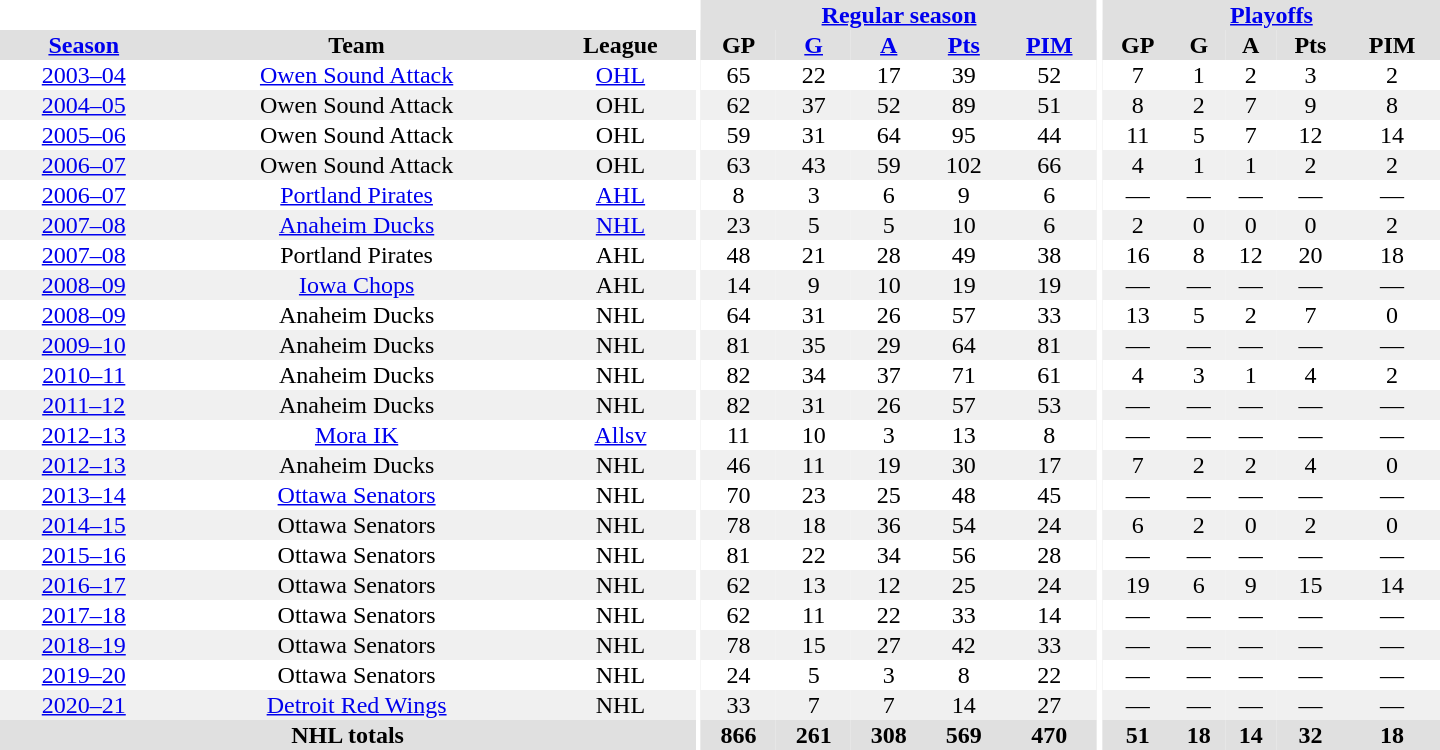<table border="0" cellpadding="1" cellspacing="0" style="text-align:center; width:60em">
<tr bgcolor="#e0e0e0">
<th colspan="3" bgcolor="#ffffff"></th>
<th rowspan="99" bgcolor="#ffffff"></th>
<th colspan="5"><a href='#'>Regular season</a></th>
<th rowspan="99" bgcolor="#ffffff"></th>
<th colspan="5"><a href='#'>Playoffs</a></th>
</tr>
<tr bgcolor="#e0e0e0">
<th><a href='#'>Season</a></th>
<th>Team</th>
<th>League</th>
<th>GP</th>
<th><a href='#'>G</a></th>
<th><a href='#'>A</a></th>
<th><a href='#'>Pts</a></th>
<th><a href='#'>PIM</a></th>
<th>GP</th>
<th>G</th>
<th>A</th>
<th>Pts</th>
<th>PIM</th>
</tr>
<tr>
<td><a href='#'>2003–04</a></td>
<td><a href='#'>Owen Sound Attack</a></td>
<td><a href='#'>OHL</a></td>
<td>65</td>
<td>22</td>
<td>17</td>
<td>39</td>
<td>52</td>
<td>7</td>
<td>1</td>
<td>2</td>
<td>3</td>
<td>2</td>
</tr>
<tr style="background:#f0f0f0;">
<td><a href='#'>2004–05</a></td>
<td>Owen Sound Attack</td>
<td>OHL</td>
<td>62</td>
<td>37</td>
<td>52</td>
<td>89</td>
<td>51</td>
<td>8</td>
<td>2</td>
<td>7</td>
<td>9</td>
<td>8</td>
</tr>
<tr>
<td><a href='#'>2005–06</a></td>
<td>Owen Sound Attack</td>
<td>OHL</td>
<td>59</td>
<td>31</td>
<td>64</td>
<td>95</td>
<td>44</td>
<td>11</td>
<td>5</td>
<td>7</td>
<td>12</td>
<td>14</td>
</tr>
<tr style="background:#f0f0f0;">
<td><a href='#'>2006–07</a></td>
<td>Owen Sound Attack</td>
<td>OHL</td>
<td>63</td>
<td>43</td>
<td>59</td>
<td>102</td>
<td>66</td>
<td>4</td>
<td>1</td>
<td>1</td>
<td>2</td>
<td>2</td>
</tr>
<tr>
<td><a href='#'>2006–07</a></td>
<td><a href='#'>Portland Pirates</a></td>
<td><a href='#'>AHL</a></td>
<td>8</td>
<td>3</td>
<td>6</td>
<td>9</td>
<td>6</td>
<td>—</td>
<td>—</td>
<td>—</td>
<td>—</td>
<td>—</td>
</tr>
<tr style="background:#f0f0f0;">
<td><a href='#'>2007–08</a></td>
<td><a href='#'>Anaheim Ducks</a></td>
<td><a href='#'>NHL</a></td>
<td>23</td>
<td>5</td>
<td>5</td>
<td>10</td>
<td>6</td>
<td>2</td>
<td>0</td>
<td>0</td>
<td>0</td>
<td>2</td>
</tr>
<tr>
<td><a href='#'>2007–08</a></td>
<td>Portland Pirates</td>
<td>AHL</td>
<td>48</td>
<td>21</td>
<td>28</td>
<td>49</td>
<td>38</td>
<td>16</td>
<td>8</td>
<td>12</td>
<td>20</td>
<td>18</td>
</tr>
<tr style="background:#f0f0f0;">
<td><a href='#'>2008–09</a></td>
<td><a href='#'>Iowa Chops</a></td>
<td>AHL</td>
<td>14</td>
<td>9</td>
<td>10</td>
<td>19</td>
<td>19</td>
<td>—</td>
<td>—</td>
<td>—</td>
<td>—</td>
<td>—</td>
</tr>
<tr>
<td><a href='#'>2008–09</a></td>
<td>Anaheim Ducks</td>
<td>NHL</td>
<td>64</td>
<td>31</td>
<td>26</td>
<td>57</td>
<td>33</td>
<td>13</td>
<td>5</td>
<td>2</td>
<td>7</td>
<td>0</td>
</tr>
<tr style="background:#f0f0f0;">
<td><a href='#'>2009–10</a></td>
<td>Anaheim Ducks</td>
<td>NHL</td>
<td>81</td>
<td>35</td>
<td>29</td>
<td>64</td>
<td>81</td>
<td>—</td>
<td>—</td>
<td>—</td>
<td>—</td>
<td>—</td>
</tr>
<tr>
<td><a href='#'>2010–11</a></td>
<td>Anaheim Ducks</td>
<td>NHL</td>
<td>82</td>
<td>34</td>
<td>37</td>
<td>71</td>
<td>61</td>
<td>4</td>
<td>3</td>
<td>1</td>
<td>4</td>
<td>2</td>
</tr>
<tr style="background:#f0f0f0;">
<td><a href='#'>2011–12</a></td>
<td>Anaheim Ducks</td>
<td>NHL</td>
<td>82</td>
<td>31</td>
<td>26</td>
<td>57</td>
<td>53</td>
<td>—</td>
<td>—</td>
<td>—</td>
<td>—</td>
<td>—</td>
</tr>
<tr>
<td><a href='#'>2012–13</a></td>
<td><a href='#'>Mora IK</a></td>
<td><a href='#'>Allsv</a></td>
<td>11</td>
<td>10</td>
<td>3</td>
<td>13</td>
<td>8</td>
<td>—</td>
<td>—</td>
<td>—</td>
<td>—</td>
<td>—</td>
</tr>
<tr style="background:#f0f0f0;">
<td><a href='#'>2012–13</a></td>
<td>Anaheim Ducks</td>
<td>NHL</td>
<td>46</td>
<td>11</td>
<td>19</td>
<td>30</td>
<td>17</td>
<td>7</td>
<td>2</td>
<td>2</td>
<td>4</td>
<td>0</td>
</tr>
<tr>
<td><a href='#'>2013–14</a></td>
<td><a href='#'>Ottawa Senators</a></td>
<td>NHL</td>
<td>70</td>
<td>23</td>
<td>25</td>
<td>48</td>
<td>45</td>
<td>—</td>
<td>—</td>
<td>—</td>
<td>—</td>
<td>—</td>
</tr>
<tr style="background:#f0f0f0;">
<td><a href='#'>2014–15</a></td>
<td>Ottawa Senators</td>
<td>NHL</td>
<td>78</td>
<td>18</td>
<td>36</td>
<td>54</td>
<td>24</td>
<td>6</td>
<td>2</td>
<td>0</td>
<td>2</td>
<td>0</td>
</tr>
<tr>
<td><a href='#'>2015–16</a></td>
<td>Ottawa Senators</td>
<td>NHL</td>
<td>81</td>
<td>22</td>
<td>34</td>
<td>56</td>
<td>28</td>
<td>—</td>
<td>—</td>
<td>—</td>
<td>—</td>
<td>—</td>
</tr>
<tr style="background:#f0f0f0;">
<td><a href='#'>2016–17</a></td>
<td>Ottawa Senators</td>
<td>NHL</td>
<td>62</td>
<td>13</td>
<td>12</td>
<td>25</td>
<td>24</td>
<td>19</td>
<td>6</td>
<td>9</td>
<td>15</td>
<td>14</td>
</tr>
<tr>
<td><a href='#'>2017–18</a></td>
<td>Ottawa Senators</td>
<td>NHL</td>
<td>62</td>
<td>11</td>
<td>22</td>
<td>33</td>
<td>14</td>
<td>—</td>
<td>—</td>
<td>—</td>
<td>—</td>
<td>—</td>
</tr>
<tr style="background:#f0f0f0;">
<td><a href='#'>2018–19</a></td>
<td>Ottawa Senators</td>
<td>NHL</td>
<td>78</td>
<td>15</td>
<td>27</td>
<td>42</td>
<td>33</td>
<td>—</td>
<td>—</td>
<td>—</td>
<td>—</td>
<td>—</td>
</tr>
<tr>
<td><a href='#'>2019–20</a></td>
<td>Ottawa Senators</td>
<td>NHL</td>
<td>24</td>
<td>5</td>
<td>3</td>
<td>8</td>
<td>22</td>
<td>—</td>
<td>—</td>
<td>—</td>
<td>—</td>
<td>—</td>
</tr>
<tr style="background:#f0f0f0;">
<td><a href='#'>2020–21</a></td>
<td><a href='#'>Detroit Red Wings</a></td>
<td>NHL</td>
<td>33</td>
<td>7</td>
<td>7</td>
<td>14</td>
<td>27</td>
<td>—</td>
<td>—</td>
<td>—</td>
<td>—</td>
<td>—</td>
</tr>
<tr style="background:#e0e0e0;">
<th colspan="3">NHL totals</th>
<th>866</th>
<th>261</th>
<th>308</th>
<th>569</th>
<th>470</th>
<th>51</th>
<th>18</th>
<th>14</th>
<th>32</th>
<th>18</th>
</tr>
</table>
